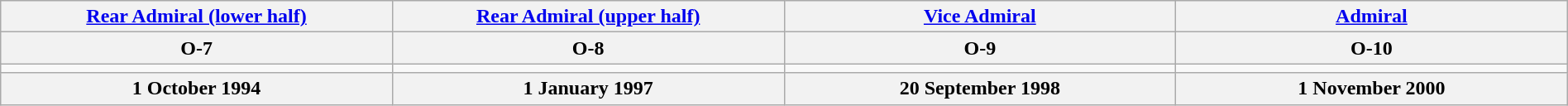<table class="wikitable" style="margin:auto; width:100%;">
<tr>
<th><a href='#'>Rear Admiral (lower half)</a></th>
<th><a href='#'>Rear Admiral (upper half)</a></th>
<th><a href='#'>Vice Admiral</a></th>
<th><a href='#'>Admiral</a></th>
</tr>
<tr>
<th>O-7</th>
<th>O-8</th>
<th>O-9</th>
<th>O-10</th>
</tr>
<tr>
<td style="text-align:center; width:16%;"></td>
<td style="text-align:center; width:16%;"></td>
<td style="text-align:center; width:16%;"></td>
<td style="text-align:center; width:16%;"></td>
</tr>
<tr>
<th>1 October 1994</th>
<th>1 January 1997</th>
<th>20 September 1998</th>
<th>1 November 2000</th>
</tr>
</table>
